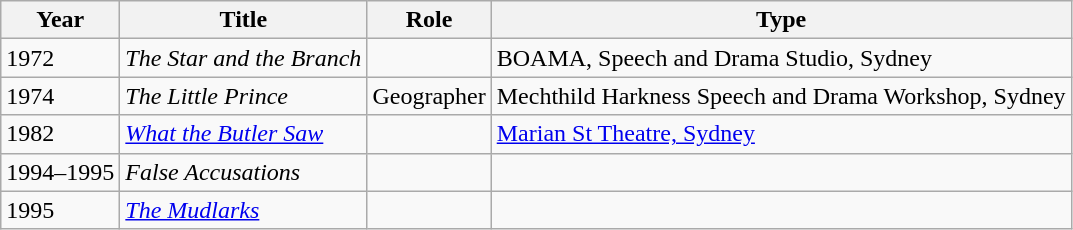<table class="wikitable">
<tr>
<th>Year</th>
<th>Title</th>
<th>Role</th>
<th>Type</th>
</tr>
<tr>
<td>1972</td>
<td><em>The Star and the Branch</em></td>
<td></td>
<td>BOAMA, Speech and Drama Studio, Sydney</td>
</tr>
<tr>
<td>1974</td>
<td><em>The Little Prince</em></td>
<td>Geographer</td>
<td>Mechthild Harkness Speech and Drama Workshop, Sydney</td>
</tr>
<tr>
<td>1982</td>
<td><em><a href='#'>What the Butler Saw</a></em></td>
<td></td>
<td><a href='#'>Marian St Theatre, Sydney</a></td>
</tr>
<tr>
<td>1994–1995</td>
<td><em>False Accusations</em></td>
<td></td>
<td></td>
</tr>
<tr>
<td>1995</td>
<td><em><a href='#'>The Mudlarks</a></em></td>
<td></td>
<td></td>
</tr>
</table>
